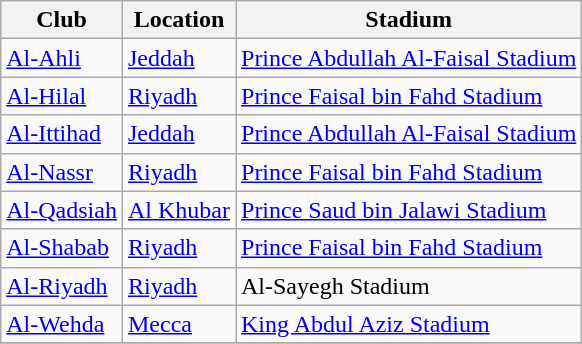<table class="wikitable sortable">
<tr>
<th>Club</th>
<th>Location</th>
<th>Stadium</th>
</tr>
<tr>
<td><a href='#'>Al-Ahli</a></td>
<td><a href='#'>Jeddah</a></td>
<td><a href='#'>Prince Abdullah Al-Faisal Stadium</a></td>
</tr>
<tr>
<td><a href='#'>Al-Hilal</a></td>
<td><a href='#'>Riyadh</a></td>
<td><a href='#'>Prince Faisal bin Fahd Stadium</a></td>
</tr>
<tr>
<td><a href='#'>Al-Ittihad</a></td>
<td><a href='#'>Jeddah</a></td>
<td><a href='#'>Prince Abdullah Al-Faisal Stadium</a></td>
</tr>
<tr>
<td><a href='#'>Al-Nassr</a></td>
<td><a href='#'>Riyadh</a></td>
<td><a href='#'>Prince Faisal bin Fahd Stadium</a></td>
</tr>
<tr>
<td><a href='#'>Al-Qadsiah</a></td>
<td><a href='#'>Al Khubar</a></td>
<td><a href='#'>Prince Saud bin Jalawi Stadium</a></td>
</tr>
<tr>
<td><a href='#'>Al-Shabab</a></td>
<td><a href='#'>Riyadh</a></td>
<td><a href='#'>Prince Faisal bin Fahd Stadium</a></td>
</tr>
<tr>
<td><a href='#'>Al-Riyadh</a></td>
<td><a href='#'>Riyadh</a></td>
<td>Al-Sayegh Stadium</td>
</tr>
<tr>
<td><a href='#'>Al-Wehda</a></td>
<td><a href='#'>Mecca</a></td>
<td><a href='#'>King Abdul Aziz Stadium</a></td>
</tr>
<tr>
</tr>
</table>
